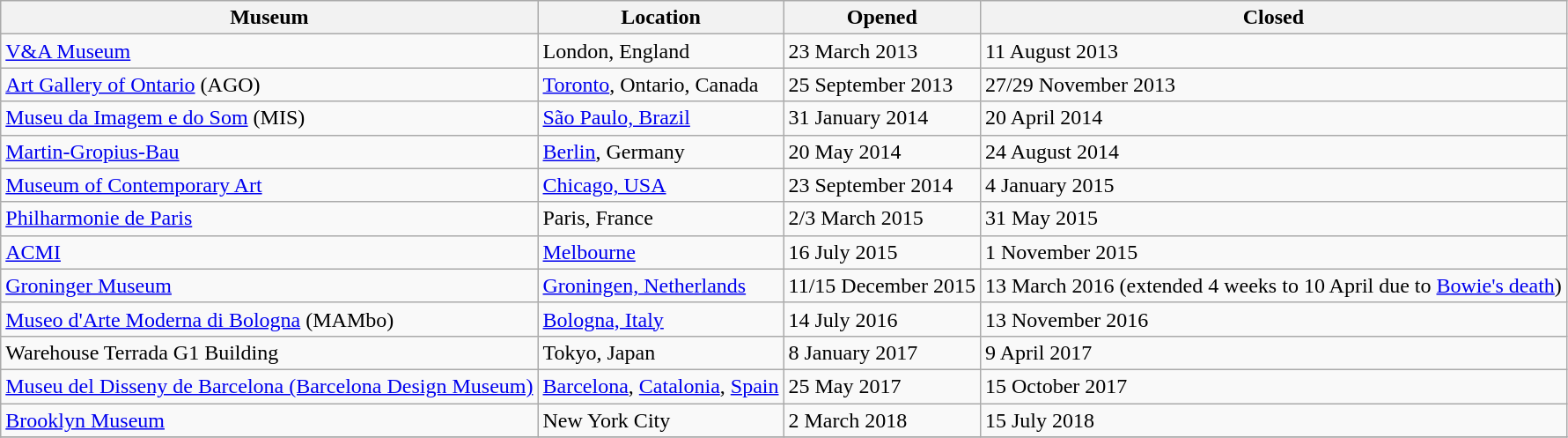<table class="wikitable">
<tr>
<th>Museum</th>
<th>Location</th>
<th>Opened</th>
<th>Closed</th>
</tr>
<tr>
<td><a href='#'>V&A Museum</a></td>
<td>London, England</td>
<td>23 March 2013</td>
<td>11 August 2013</td>
</tr>
<tr>
<td><a href='#'>Art Gallery of Ontario</a> (AGO)</td>
<td><a href='#'>Toronto</a>, Ontario, Canada</td>
<td>25 September 2013</td>
<td>27/29 November 2013</td>
</tr>
<tr>
<td><a href='#'>Museu da Imagem e do Som</a> (MIS)</td>
<td><a href='#'>São Paulo, Brazil</a></td>
<td>31 January 2014</td>
<td>20 April 2014</td>
</tr>
<tr>
<td><a href='#'>Martin-Gropius-Bau</a></td>
<td><a href='#'>Berlin</a>, Germany</td>
<td>20 May 2014</td>
<td>24 August 2014</td>
</tr>
<tr>
<td><a href='#'>Museum of Contemporary Art</a></td>
<td><a href='#'>Chicago, USA</a></td>
<td>23 September 2014</td>
<td>4 January 2015</td>
</tr>
<tr>
<td><a href='#'>Philharmonie de Paris</a></td>
<td>Paris, France</td>
<td>2/3 March 2015</td>
<td>31 May 2015</td>
</tr>
<tr>
<td><a href='#'>ACMI</a></td>
<td><a href='#'>Melbourne</a></td>
<td>16 July 2015</td>
<td>1 November 2015</td>
</tr>
<tr>
<td><a href='#'>Groninger Museum</a></td>
<td><a href='#'>Groningen, Netherlands</a></td>
<td>11/15 December 2015</td>
<td>13 March 2016 (extended 4 weeks to 10 April due to <a href='#'>Bowie's death</a>)</td>
</tr>
<tr>
<td><a href='#'>Museo d'Arte Moderna di Bologna</a> (MAMbo)</td>
<td><a href='#'>Bologna, Italy</a></td>
<td>14 July 2016</td>
<td>13 November 2016</td>
</tr>
<tr>
<td>Warehouse Terrada G1 Building</td>
<td>Tokyo, Japan</td>
<td>8 January 2017</td>
<td>9 April 2017</td>
</tr>
<tr>
<td><a href='#'>Museu del Disseny de Barcelona (Barcelona Design Museum)</a></td>
<td><a href='#'>Barcelona</a>, <a href='#'>Catalonia</a>, <a href='#'>Spain</a></td>
<td>25 May 2017</td>
<td>15 October 2017</td>
</tr>
<tr>
<td><a href='#'>Brooklyn Museum</a></td>
<td>New York City</td>
<td>2 March 2018</td>
<td>15 July 2018</td>
</tr>
<tr>
</tr>
</table>
